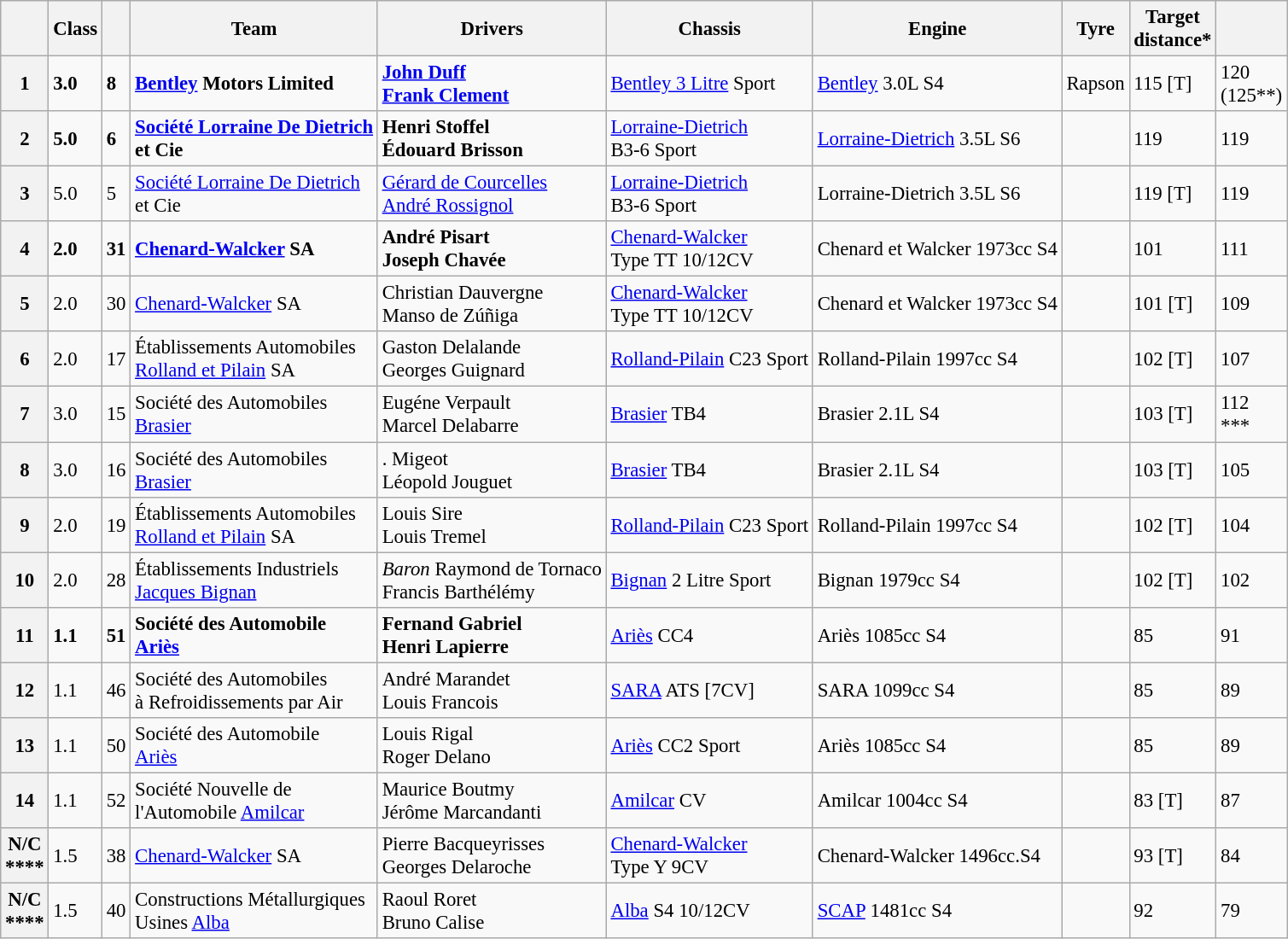<table class="wikitable" style="font-size: 95%;">
<tr>
<th></th>
<th>Class</th>
<th></th>
<th>Team</th>
<th>Drivers</th>
<th>Chassis</th>
<th>Engine</th>
<th>Tyre</th>
<th>Target<br>distance*</th>
<th></th>
</tr>
<tr>
<th><strong>1</strong></th>
<td><strong>3.0</strong></td>
<td><strong>8</strong></td>
<td><strong> <a href='#'>Bentley</a> Motors Limited</strong></td>
<td><strong> <a href='#'>John Duff</a><br> <a href='#'>Frank Clement</a></strong></td>
<td><a href='#'>Bentley 3 Litre</a> Sport</td>
<td><a href='#'>Bentley</a> 3.0L S4</td>
<td>Rapson</td>
<td>115 [T]</td>
<td>120<br>(125**)</td>
</tr>
<tr>
<th><strong>2</strong></th>
<td><strong>5.0</strong></td>
<td><strong>6</strong></td>
<td><strong> <a href='#'>Société Lorraine De Dietrich</a><br>et Cie</strong></td>
<td><strong> Henri Stoffel<br> Édouard Brisson</strong></td>
<td><a href='#'>Lorraine-Dietrich</a><br> B3-6 Sport</td>
<td><a href='#'>Lorraine-Dietrich</a> 3.5L S6</td>
<td></td>
<td>119</td>
<td>119</td>
</tr>
<tr>
<th>3</th>
<td>5.0</td>
<td>5</td>
<td> <a href='#'>Société Lorraine De Dietrich</a><br>et Cie</td>
<td> <a href='#'>Gérard de Courcelles</a><br> <a href='#'>André Rossignol</a></td>
<td><a href='#'>Lorraine-Dietrich</a><br> B3-6 Sport</td>
<td>Lorraine-Dietrich 3.5L S6</td>
<td></td>
<td>119 [T]</td>
<td>119</td>
</tr>
<tr>
<th><strong>4</strong></th>
<td><strong>2.0</strong></td>
<td><strong>31</strong></td>
<td><strong> <a href='#'>Chenard-Walcker</a> SA</strong></td>
<td><strong> André Pisart<br> Joseph Chavée</strong></td>
<td><a href='#'>Chenard-Walcker</a><br>Type TT 10/12CV</td>
<td>Chenard et Walcker 1973cc S4</td>
<td></td>
<td>101</td>
<td>111</td>
</tr>
<tr>
<th>5</th>
<td>2.0</td>
<td>30</td>
<td> <a href='#'>Chenard-Walcker</a> SA</td>
<td> Christian Dauvergne<br> Manso de Zúñiga</td>
<td><a href='#'>Chenard-Walcker</a><br>Type TT 10/12CV</td>
<td>Chenard et Walcker 1973cc S4</td>
<td></td>
<td>101 [T]</td>
<td>109</td>
</tr>
<tr>
<th>6</th>
<td>2.0</td>
<td>17</td>
<td> Établissements Automobiles<br><a href='#'>Rolland et Pilain</a> SA</td>
<td> Gaston Delalande<br> Georges Guignard</td>
<td><a href='#'>Rolland-Pilain</a> C23 Sport</td>
<td>Rolland-Pilain 1997cc S4</td>
<td></td>
<td>102 [T]</td>
<td>107</td>
</tr>
<tr>
<th>7</th>
<td>3.0</td>
<td>15</td>
<td> Société des Automobiles<br> <a href='#'>Brasier</a></td>
<td> Eugéne Verpault<br> Marcel Delabarre</td>
<td><a href='#'>Brasier</a> TB4</td>
<td>Brasier 2.1L S4</td>
<td></td>
<td>103 [T]</td>
<td>112<br>***</td>
</tr>
<tr>
<th>8</th>
<td>3.0</td>
<td>16</td>
<td> Société des Automobiles<br> <a href='#'>Brasier</a></td>
<td> . Migeot<br> Léopold Jouguet</td>
<td><a href='#'>Brasier</a> TB4</td>
<td>Brasier 2.1L S4</td>
<td></td>
<td>103 [T]</td>
<td>105</td>
</tr>
<tr>
<th>9</th>
<td>2.0</td>
<td>19</td>
<td> Établissements Automobiles<br><a href='#'>Rolland et Pilain</a> SA</td>
<td> Louis Sire<br> Louis Tremel</td>
<td><a href='#'>Rolland-Pilain</a> C23 Sport</td>
<td>Rolland-Pilain 1997cc S4</td>
<td></td>
<td>102 [T]</td>
<td>104</td>
</tr>
<tr>
<th>10</th>
<td>2.0</td>
<td>28</td>
<td> Établissements Industriels<br><a href='#'>Jacques Bignan</a></td>
<td> <em>Baron</em> Raymond de Tornaco<br> Francis Barthélémy</td>
<td><a href='#'>Bignan</a> 2 Litre Sport</td>
<td>Bignan 1979cc S4</td>
<td></td>
<td>102 [T]</td>
<td>102</td>
</tr>
<tr>
<th><strong>11</strong></th>
<td><strong>1.1</strong></td>
<td><strong>51</strong></td>
<td><strong> Société des Automobile<br> <a href='#'>Ariès</a></strong></td>
<td><strong> Fernand Gabriel<br> Henri Lapierre</strong></td>
<td><a href='#'>Ariès</a> CC4</td>
<td>Ariès 1085cc S4</td>
<td></td>
<td>85</td>
<td>91</td>
</tr>
<tr>
<th>12</th>
<td>1.1</td>
<td>46</td>
<td> Société des Automobiles<br>à Refroidissements par Air</td>
<td> André Marandet<br> Louis Francois</td>
<td><a href='#'>SARA</a> ATS  [7CV]</td>
<td>SARA 1099cc S4</td>
<td></td>
<td>85</td>
<td>89</td>
</tr>
<tr>
<th>13</th>
<td>1.1</td>
<td>50</td>
<td> Société des Automobile<br> <a href='#'>Ariès</a></td>
<td> Louis Rigal<br> Roger Delano</td>
<td><a href='#'>Ariès</a> CC2 Sport</td>
<td>Ariès 1085cc S4</td>
<td></td>
<td>85</td>
<td>89</td>
</tr>
<tr>
<th>14</th>
<td>1.1</td>
<td>52</td>
<td> Société Nouvelle de<br>l'Automobile <a href='#'>Amilcar</a></td>
<td> Maurice Boutmy<br> Jérôme Marcandanti</td>
<td><a href='#'>Amilcar</a> CV</td>
<td>Amilcar 1004cc S4</td>
<td></td>
<td>83 [T]</td>
<td>87</td>
</tr>
<tr>
<th>N/C<br>****</th>
<td>1.5</td>
<td>38</td>
<td> <a href='#'>Chenard-Walcker</a> SA</td>
<td> Pierre Bacqueyrisses<br> Georges Delaroche</td>
<td><a href='#'>Chenard-Walcker</a><br> Type Y 9CV</td>
<td>Chenard-Walcker 1496cc.S4</td>
<td></td>
<td>93 [T]</td>
<td>84</td>
</tr>
<tr>
<th>N/C<br>****</th>
<td>1.5</td>
<td>40</td>
<td> Constructions Métallurgiques<br> Usines <a href='#'>Alba</a></td>
<td> Raoul Roret<br> Bruno Calise</td>
<td><a href='#'>Alba</a> S4 10/12CV</td>
<td><a href='#'>SCAP</a> 1481cc S4</td>
<td></td>
<td>92</td>
<td>79</td>
</tr>
</table>
